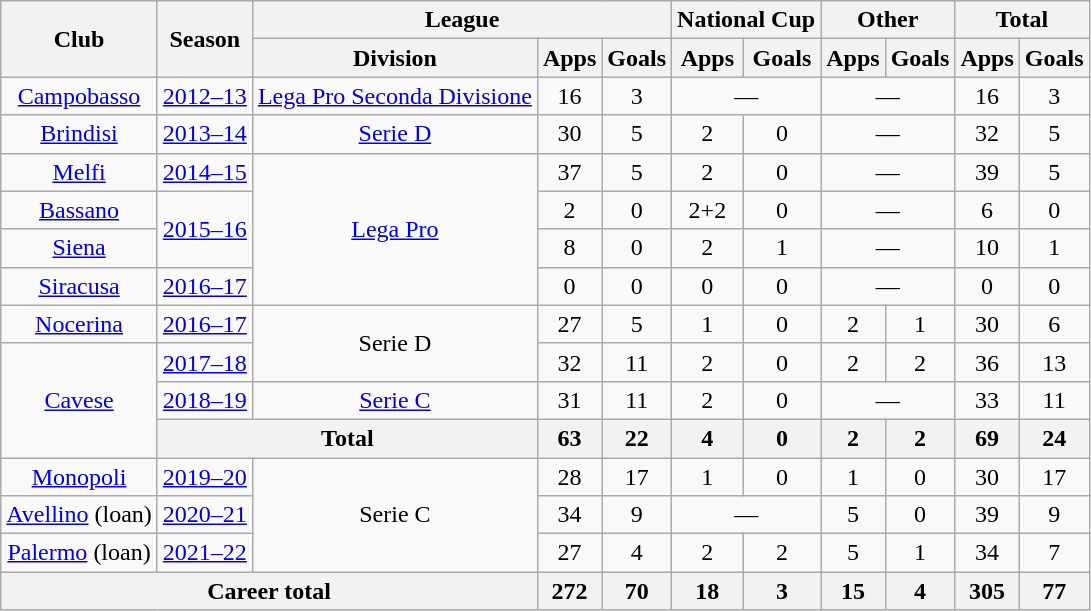<table class="wikitable" style="text-align: center;">
<tr>
<th rowspan="2">Club</th>
<th rowspan="2">Season</th>
<th colspan="3">League</th>
<th colspan="2">National Cup</th>
<th colspan="2">Other</th>
<th colspan="2">Total</th>
</tr>
<tr>
<th>Division</th>
<th>Apps</th>
<th>Goals</th>
<th>Apps</th>
<th>Goals</th>
<th>Apps</th>
<th>Goals</th>
<th>Apps</th>
<th>Goals</th>
</tr>
<tr>
<td><a href='#'>Campobasso</a></td>
<td><a href='#'>2012–13</a></td>
<td><a href='#'>Lega Pro Seconda Divisione</a></td>
<td>16</td>
<td>3</td>
<td colspan="2">—</td>
<td colspan="2">—</td>
<td>16</td>
<td>3</td>
</tr>
<tr>
<td><a href='#'>Brindisi</a></td>
<td><a href='#'>2013–14</a></td>
<td><a href='#'>Serie D</a></td>
<td>30</td>
<td>5</td>
<td>2</td>
<td>0</td>
<td colspan="2">—</td>
<td>32</td>
<td>5</td>
</tr>
<tr>
<td><a href='#'>Melfi</a></td>
<td><a href='#'>2014–15</a></td>
<td rowspan="4"><a href='#'>Lega Pro</a></td>
<td>37</td>
<td>5</td>
<td>2</td>
<td>0</td>
<td colspan="2">—</td>
<td>39</td>
<td>5</td>
</tr>
<tr>
<td><a href='#'>Bassano</a></td>
<td rowspan="2"><a href='#'>2015–16</a></td>
<td>2</td>
<td>0</td>
<td>2+2</td>
<td>0</td>
<td colspan="2">—</td>
<td>6</td>
<td>0</td>
</tr>
<tr>
<td><a href='#'>Siena</a></td>
<td>8</td>
<td>0</td>
<td>2</td>
<td>1</td>
<td colspan="2">—</td>
<td>10</td>
<td>1</td>
</tr>
<tr>
<td><a href='#'>Siracusa</a></td>
<td><a href='#'>2016–17</a></td>
<td>0</td>
<td>0</td>
<td>0</td>
<td>0</td>
<td colspan="2">—</td>
<td>0</td>
<td>0</td>
</tr>
<tr>
<td><a href='#'>Nocerina</a></td>
<td><a href='#'>2016–17</a></td>
<td rowspan="2">Serie D</td>
<td>27</td>
<td>5</td>
<td>1</td>
<td>0</td>
<td>2</td>
<td>1</td>
<td>30</td>
<td>6</td>
</tr>
<tr>
<td rowspan="3"><a href='#'>Cavese</a></td>
<td><a href='#'>2017–18</a></td>
<td>32</td>
<td>11</td>
<td>2</td>
<td>0</td>
<td>2</td>
<td>2</td>
<td>36</td>
<td>13</td>
</tr>
<tr>
<td><a href='#'>2018–19</a></td>
<td><a href='#'>Serie C</a></td>
<td>31</td>
<td>11</td>
<td>2</td>
<td>0</td>
<td colspan="2">—</td>
<td>33</td>
<td>11</td>
</tr>
<tr>
<th colspan="2">Total</th>
<th>63</th>
<th>22</th>
<th>4</th>
<th>0</th>
<th>2</th>
<th>2</th>
<th>69</th>
<th>24</th>
</tr>
<tr>
<td><a href='#'>Monopoli</a></td>
<td><a href='#'>2019–20</a></td>
<td rowspan="3">Serie C</td>
<td>28</td>
<td>17</td>
<td>1</td>
<td>0</td>
<td>1</td>
<td>0</td>
<td>30</td>
<td>17</td>
</tr>
<tr>
<td><a href='#'>Avellino</a> (loan)</td>
<td><a href='#'>2020–21</a></td>
<td>34</td>
<td>9</td>
<td colspan="2">—</td>
<td>5</td>
<td>0</td>
<td>39</td>
<td>9</td>
</tr>
<tr>
<td><a href='#'>Palermo</a> (loan)</td>
<td><a href='#'>2021–22</a></td>
<td>27</td>
<td>4</td>
<td>2</td>
<td>2</td>
<td>5</td>
<td>1</td>
<td>34</td>
<td>7</td>
</tr>
<tr>
<th colspan="3">Career total</th>
<th>272</th>
<th>70</th>
<th>18</th>
<th>3</th>
<th>15</th>
<th>4</th>
<th>305</th>
<th>77</th>
</tr>
</table>
